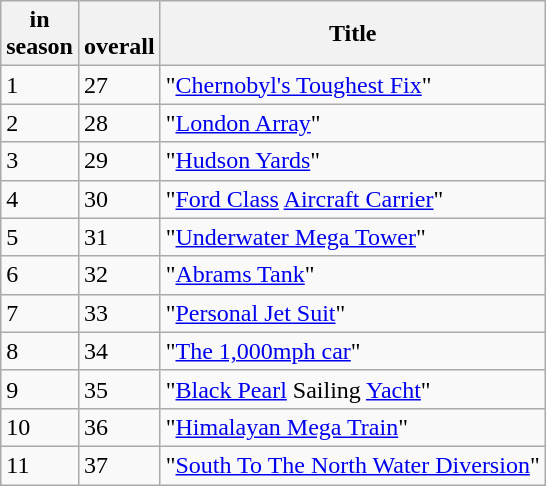<table class="wikitable">
<tr>
<th> in<br>season</th>
<th><br>overall</th>
<th>Title</th>
</tr>
<tr>
<td>1</td>
<td>27</td>
<td>"<a href='#'>Chernobyl's Toughest Fix</a>"</td>
</tr>
<tr>
<td>2</td>
<td>28</td>
<td>"<a href='#'>London Array</a>"</td>
</tr>
<tr>
<td>3</td>
<td>29</td>
<td>"<a href='#'>Hudson Yards</a>"</td>
</tr>
<tr>
<td>4</td>
<td>30</td>
<td>"<a href='#'>Ford Class</a> <a href='#'>Aircraft Carrier</a>"</td>
</tr>
<tr>
<td>5</td>
<td>31</td>
<td>"<a href='#'>Underwater Mega Tower</a>"</td>
</tr>
<tr>
<td>6</td>
<td>32</td>
<td>"<a href='#'>Abrams Tank</a>"</td>
</tr>
<tr>
<td>7</td>
<td>33</td>
<td>"<a href='#'>Personal Jet Suit</a>"</td>
</tr>
<tr>
<td>8</td>
<td>34</td>
<td>"<a href='#'>The 1,000mph car</a>"</td>
</tr>
<tr>
<td>9</td>
<td>35</td>
<td>"<a href='#'>Black Pearl</a> Sailing <a href='#'>Yacht</a>"</td>
</tr>
<tr>
<td>10</td>
<td>36</td>
<td>"<a href='#'>Himalayan Mega Train</a>"</td>
</tr>
<tr>
<td>11</td>
<td>37</td>
<td>"<a href='#'>South To The North Water Diversion</a>"</td>
</tr>
</table>
